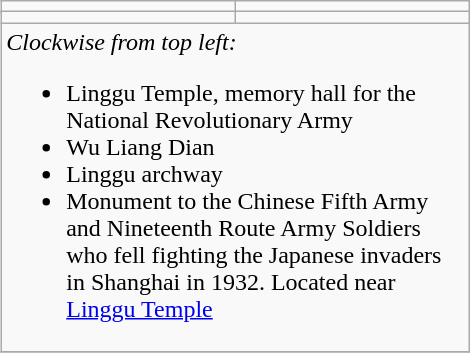<table class="wikitable" style="float:right;">
<tr>
<td rowspan="2"></td>
<td></td>
</tr>
<tr>
<td rowspan="2"></td>
</tr>
<tr>
<td></td>
</tr>
<tr>
<td colspan="2" style="width:305px;"><em>Clockwise from top left:</em><br><ul><li>Linggu Temple, memory hall for the National Revolutionary Army</li><li>Wu Liang Dian</li><li>Linggu archway</li><li>Monument to the Chinese Fifth Army and Nineteenth Route Army Soldiers who fell fighting the Japanese invaders in Shanghai in 1932. Located near <a href='#'>Linggu Temple</a></li></ul></td>
</tr>
<tr>
</tr>
</table>
